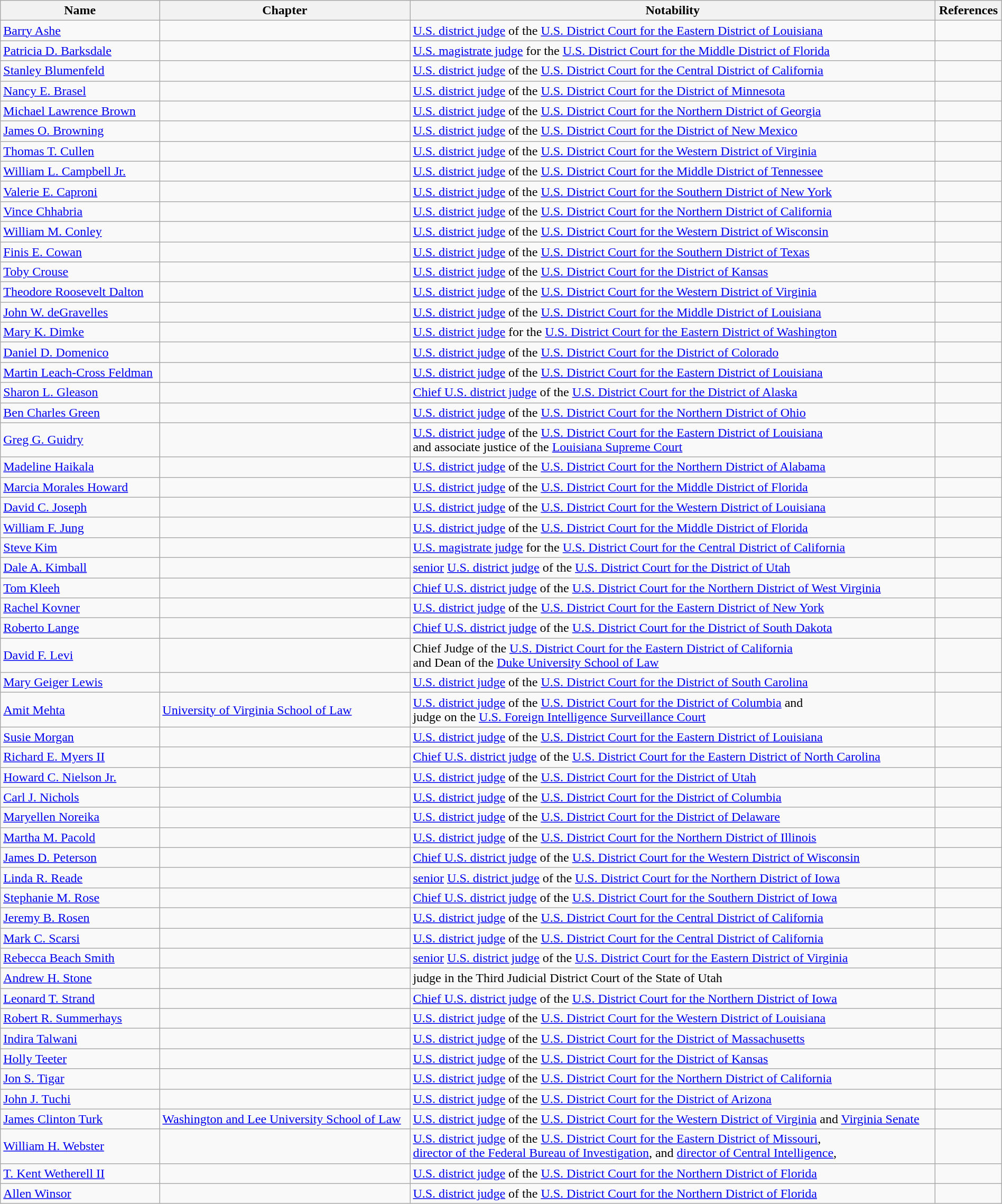<table class="wikitable sortable" style="width:100%;">
<tr>
<th>Name</th>
<th>Chapter</th>
<th>Notability</th>
<th>References</th>
</tr>
<tr>
<td><a href='#'>Barry Ashe</a></td>
<td></td>
<td><a href='#'>U.S. district judge</a> of the <a href='#'>U.S. District Court for the Eastern District of Louisiana</a></td>
<td></td>
</tr>
<tr>
<td><a href='#'>Patricia D. Barksdale</a></td>
<td></td>
<td><a href='#'>U.S. magistrate judge</a> for the <a href='#'>U.S. District Court for the Middle District of Florida</a></td>
<td></td>
</tr>
<tr>
<td><a href='#'>Stanley Blumenfeld</a></td>
<td></td>
<td><a href='#'>U.S. district judge</a> of the <a href='#'>U.S. District Court for the Central District of California</a></td>
<td></td>
</tr>
<tr>
<td><a href='#'>Nancy E. Brasel</a></td>
<td></td>
<td><a href='#'>U.S. district judge</a> of the <a href='#'>U.S. District Court for the District of Minnesota</a></td>
<td></td>
</tr>
<tr>
<td><a href='#'>Michael Lawrence Brown</a></td>
<td></td>
<td><a href='#'>U.S. district judge</a> of the <a href='#'>U.S. District Court for the Northern District of Georgia</a></td>
<td></td>
</tr>
<tr>
<td><a href='#'>James O. Browning</a></td>
<td></td>
<td><a href='#'>U.S. district judge</a> of the <a href='#'>U.S. District Court for the District of New Mexico</a></td>
<td></td>
</tr>
<tr>
<td><a href='#'>Thomas T. Cullen</a></td>
<td></td>
<td><a href='#'>U.S. district judge</a> of the <a href='#'>U.S. District Court for the Western District of Virginia</a></td>
<td></td>
</tr>
<tr>
<td><a href='#'>William L. Campbell Jr.</a></td>
<td></td>
<td><a href='#'>U.S. district judge</a> of the <a href='#'>U.S. District Court for the Middle District of Tennessee</a></td>
<td></td>
</tr>
<tr>
<td><a href='#'>Valerie E. Caproni</a></td>
<td></td>
<td><a href='#'>U.S. district judge</a> of the <a href='#'>U.S. District Court for the Southern District of New York</a></td>
<td></td>
</tr>
<tr>
<td><a href='#'>Vince Chhabria</a></td>
<td></td>
<td><a href='#'>U.S. district judge</a> of the <a href='#'>U.S. District Court for the Northern District of California</a></td>
<td></td>
</tr>
<tr>
<td><a href='#'>William M. Conley</a></td>
<td></td>
<td><a href='#'>U.S. district judge</a> of the <a href='#'>U.S. District Court for the Western District of Wisconsin</a></td>
<td></td>
</tr>
<tr>
<td><a href='#'>Finis E. Cowan</a></td>
<td></td>
<td><a href='#'>U.S. district judge</a> of the <a href='#'>U.S. District Court for the Southern District of Texas</a></td>
<td></td>
</tr>
<tr>
<td><a href='#'>Toby Crouse</a></td>
<td></td>
<td><a href='#'>U.S. district judge</a> of the <a href='#'>U.S. District Court for the District of Kansas</a></td>
<td></td>
</tr>
<tr>
<td><a href='#'>Theodore Roosevelt Dalton</a></td>
<td></td>
<td><a href='#'>U.S. district judge</a> of the <a href='#'>U.S. District Court for the Western District of Virginia</a></td>
<td></td>
</tr>
<tr>
<td><a href='#'>John W. deGravelles</a></td>
<td></td>
<td><a href='#'>U.S. district judge</a> of the <a href='#'>U.S. District Court for the Middle District of Louisiana</a></td>
<td></td>
</tr>
<tr>
<td><a href='#'>Mary K. Dimke</a></td>
<td></td>
<td><a href='#'>U.S. district judge</a> for the <a href='#'>U.S. District Court for the Eastern District of Washington</a></td>
<td></td>
</tr>
<tr>
<td><a href='#'>Daniel D. Domenico</a></td>
<td></td>
<td><a href='#'>U.S. district judge</a> of the <a href='#'>U.S. District Court for the District of Colorado</a></td>
<td></td>
</tr>
<tr>
<td><a href='#'>Martin Leach-Cross Feldman</a></td>
<td></td>
<td><a href='#'>U.S. district judge</a> of the <a href='#'>U.S. District Court for the Eastern District of Louisiana</a></td>
<td></td>
</tr>
<tr>
<td><a href='#'>Sharon L. Gleason</a></td>
<td></td>
<td><a href='#'>Chief U.S. district judge</a> of the <a href='#'>U.S. District Court for the District of Alaska</a></td>
<td></td>
</tr>
<tr>
<td><a href='#'>Ben Charles Green</a></td>
<td></td>
<td><a href='#'>U.S. district judge</a> of the <a href='#'>U.S. District Court for the Northern District of Ohio</a></td>
<td></td>
</tr>
<tr>
<td><a href='#'>Greg G. Guidry</a></td>
<td></td>
<td><a href='#'>U.S. district judge</a> of the <a href='#'>U.S. District Court for the Eastern District of Louisiana</a><br>and associate justice of the <a href='#'>Louisiana Supreme Court</a></td>
<td></td>
</tr>
<tr>
<td><a href='#'>Madeline Haikala</a></td>
<td></td>
<td><a href='#'>U.S. district judge</a> of the <a href='#'>U.S. District Court for the Northern District of Alabama</a></td>
<td></td>
</tr>
<tr>
<td><a href='#'>Marcia Morales Howard</a></td>
<td></td>
<td><a href='#'>U.S. district judge</a> of the <a href='#'>U.S. District Court for the Middle District of Florida</a></td>
<td></td>
</tr>
<tr>
<td><a href='#'>David C. Joseph</a></td>
<td></td>
<td><a href='#'>U.S. district judge</a> of the <a href='#'>U.S. District Court for the Western District of Louisiana</a></td>
<td></td>
</tr>
<tr>
<td><a href='#'>William F. Jung</a></td>
<td></td>
<td><a href='#'>U.S. district judge</a> of the <a href='#'>U.S. District Court for the Middle District of Florida</a></td>
<td></td>
</tr>
<tr>
<td><a href='#'>Steve Kim</a></td>
<td></td>
<td><a href='#'>U.S. magistrate judge</a> for the <a href='#'>U.S. District Court for the Central District of California</a></td>
<td></td>
</tr>
<tr>
<td><a href='#'>Dale A. Kimball</a></td>
<td></td>
<td><a href='#'>senior</a> <a href='#'>U.S. district judge</a> of the <a href='#'>U.S. District Court for the District of Utah</a></td>
<td></td>
</tr>
<tr>
<td><a href='#'>Tom Kleeh</a></td>
<td></td>
<td><a href='#'>Chief U.S. district judge</a> of the <a href='#'>U.S. District Court for the Northern District of West Virginia</a></td>
<td></td>
</tr>
<tr>
<td><a href='#'>Rachel Kovner</a></td>
<td></td>
<td><a href='#'>U.S. district judge</a> of the <a href='#'>U.S. District Court for the Eastern District of New York</a></td>
<td></td>
</tr>
<tr>
<td><a href='#'>Roberto Lange</a></td>
<td></td>
<td><a href='#'>Chief U.S. district judge</a> of the <a href='#'>U.S. District Court for the District of South Dakota</a></td>
<td></td>
</tr>
<tr>
<td><a href='#'>David F. Levi</a></td>
<td></td>
<td>Chief Judge of the <a href='#'>U.S. District Court for the Eastern District of California</a><br>and Dean of the <a href='#'>Duke University School of Law</a></td>
<td></td>
</tr>
<tr>
<td><a href='#'>Mary Geiger Lewis</a></td>
<td></td>
<td><a href='#'>U.S. district judge</a> of the <a href='#'>U.S. District Court for the District of South Carolina</a></td>
<td></td>
</tr>
<tr>
<td><a href='#'>Amit Mehta</a></td>
<td><a href='#'>University of Virginia School of Law</a></td>
<td><a href='#'>U.S. district judge</a> of the <a href='#'>U.S. District Court for the District of Columbia</a> and<br>judge on the <a href='#'>U.S. Foreign Intelligence Surveillance Court</a></td>
<td></td>
</tr>
<tr>
<td><a href='#'>Susie Morgan</a></td>
<td></td>
<td><a href='#'>U.S. district judge</a> of the <a href='#'>U.S. District Court for the Eastern District of Louisiana</a></td>
<td></td>
</tr>
<tr>
<td><a href='#'>Richard E. Myers II</a></td>
<td></td>
<td><a href='#'>Chief U.S. district judge</a> of the <a href='#'>U.S. District Court for the Eastern District of North Carolina</a></td>
<td></td>
</tr>
<tr>
<td><a href='#'>Howard C. Nielson Jr.</a></td>
<td></td>
<td><a href='#'>U.S. district judge</a> of the <a href='#'>U.S. District Court for the District of Utah</a></td>
<td></td>
</tr>
<tr>
<td><a href='#'>Carl J. Nichols</a></td>
<td></td>
<td><a href='#'>U.S. district judge</a> of the <a href='#'>U.S. District Court for the District of Columbia</a></td>
<td></td>
</tr>
<tr>
<td><a href='#'>Maryellen Noreika</a></td>
<td></td>
<td><a href='#'>U.S. district judge</a> of the <a href='#'>U.S. District Court for the District of Delaware</a></td>
<td></td>
</tr>
<tr>
<td><a href='#'>Martha M. Pacold</a></td>
<td></td>
<td><a href='#'>U.S. district judge</a> of the <a href='#'>U.S. District Court for the Northern District of Illinois</a></td>
<td></td>
</tr>
<tr>
<td><a href='#'>James D. Peterson</a></td>
<td></td>
<td><a href='#'>Chief U.S. district judge</a> of the <a href='#'>U.S. District Court for the Western District of Wisconsin</a></td>
<td></td>
</tr>
<tr>
<td><a href='#'>Linda R. Reade</a></td>
<td></td>
<td><a href='#'>senior</a> <a href='#'>U.S. district judge</a> of the <a href='#'>U.S. District Court for the Northern District of Iowa</a></td>
<td></td>
</tr>
<tr>
<td><a href='#'>Stephanie M. Rose</a></td>
<td></td>
<td><a href='#'>Chief U.S. district judge</a> of the <a href='#'>U.S. District Court for the Southern District of Iowa</a></td>
<td></td>
</tr>
<tr>
<td><a href='#'>Jeremy B. Rosen</a></td>
<td></td>
<td><a href='#'>U.S. district judge</a> of the <a href='#'>U.S. District Court for the Central District of California</a></td>
<td></td>
</tr>
<tr>
<td><a href='#'>Mark C. Scarsi</a></td>
<td></td>
<td><a href='#'>U.S. district judge</a> of the <a href='#'>U.S. District Court for the Central District of California</a></td>
<td></td>
</tr>
<tr>
<td><a href='#'>Rebecca Beach Smith</a></td>
<td></td>
<td><a href='#'>senior</a> <a href='#'>U.S. district judge</a> of the <a href='#'>U.S. District Court for the Eastern District of Virginia</a></td>
<td></td>
</tr>
<tr>
<td><a href='#'>Andrew H. Stone</a></td>
<td></td>
<td>judge in the Third Judicial District Court of the State of Utah</td>
<td></td>
</tr>
<tr>
<td><a href='#'>Leonard T. Strand</a></td>
<td></td>
<td><a href='#'>Chief U.S. district judge</a> of the <a href='#'>U.S. District Court for the Northern District of Iowa</a></td>
<td></td>
</tr>
<tr>
<td><a href='#'>Robert R. Summerhays</a></td>
<td></td>
<td><a href='#'>U.S. district judge</a> of the <a href='#'>U.S. District Court for the Western District of Louisiana</a></td>
<td></td>
</tr>
<tr>
<td><a href='#'>Indira Talwani</a></td>
<td></td>
<td><a href='#'>U.S. district judge</a> of the <a href='#'>U.S. District Court for the District of Massachusetts</a></td>
<td></td>
</tr>
<tr>
<td><a href='#'>Holly Teeter</a></td>
<td></td>
<td><a href='#'>U.S. district judge</a> of the <a href='#'>U.S. District Court for the District of Kansas</a></td>
<td></td>
</tr>
<tr>
<td><a href='#'>Jon S. Tigar</a></td>
<td></td>
<td><a href='#'>U.S. district judge</a> of the <a href='#'>U.S. District Court for the Northern District of California</a></td>
<td></td>
</tr>
<tr>
<td><a href='#'>John J. Tuchi</a></td>
<td></td>
<td><a href='#'>U.S. district judge</a> of the <a href='#'>U.S. District Court for the District of Arizona</a></td>
<td></td>
</tr>
<tr>
<td><a href='#'>James Clinton Turk</a></td>
<td><a href='#'>Washington and Lee University School of Law</a></td>
<td><a href='#'>U.S. district judge</a> of the <a href='#'>U.S. District Court for the Western District of Virginia</a> and <a href='#'>Virginia Senate</a></td>
<td></td>
</tr>
<tr>
<td><a href='#'>William H. Webster</a></td>
<td></td>
<td><a href='#'>U.S. district judge</a> of the <a href='#'>U.S. District Court for the Eastern District of Missouri</a>,<br><a href='#'>director of the Federal Bureau of Investigation</a>, and <a href='#'>director of Central Intelligence</a>,</td>
<td></td>
</tr>
<tr>
<td><a href='#'>T. Kent Wetherell II</a></td>
<td></td>
<td><a href='#'>U.S. district judge</a> of the <a href='#'>U.S. District Court for the Northern District of Florida</a></td>
<td></td>
</tr>
<tr>
<td><a href='#'>Allen Winsor</a></td>
<td></td>
<td><a href='#'>U.S. district judge</a> of the <a href='#'>U.S. District Court for the Northern District of Florida</a></td>
<td></td>
</tr>
</table>
